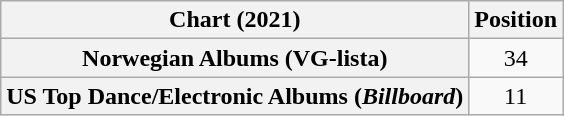<table class="wikitable sortable plainrowheaders" style="text-align:center">
<tr>
<th scope="col">Chart (2021)</th>
<th scope="col">Position</th>
</tr>
<tr>
<th scope="row">Norwegian Albums (VG-lista)</th>
<td>34</td>
</tr>
<tr>
<th scope="row">US Top Dance/Electronic Albums (<em>Billboard</em>)</th>
<td>11</td>
</tr>
</table>
